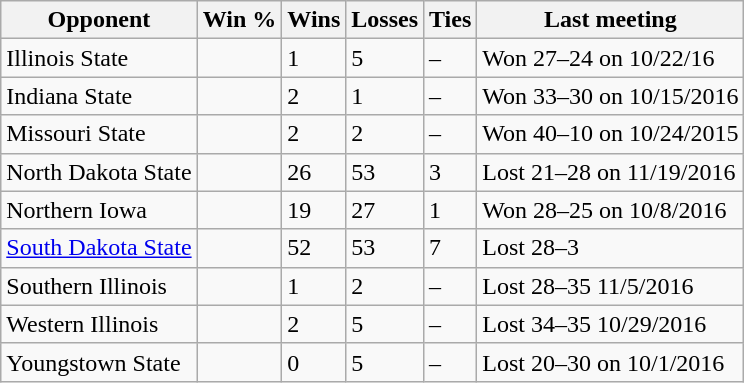<table class="wikitable">
<tr>
<th>Opponent</th>
<th>Win %</th>
<th>Wins</th>
<th>Losses</th>
<th>Ties</th>
<th>Last meeting</th>
</tr>
<tr>
<td>Illinois State</td>
<td></td>
<td>1</td>
<td>5</td>
<td>–</td>
<td>Won 27–24 on 10/22/16</td>
</tr>
<tr>
<td>Indiana State</td>
<td></td>
<td>2</td>
<td>1</td>
<td>–</td>
<td>Won 33–30 on 10/15/2016</td>
</tr>
<tr>
<td>Missouri State</td>
<td></td>
<td>2</td>
<td>2</td>
<td>–</td>
<td>Won 40–10 on 10/24/2015</td>
</tr>
<tr>
<td>North Dakota State</td>
<td></td>
<td>26</td>
<td>53</td>
<td>3</td>
<td>Lost 21–28 on 11/19/2016</td>
</tr>
<tr>
<td>Northern Iowa</td>
<td></td>
<td>19</td>
<td>27</td>
<td>1</td>
<td>Won 28–25 on 10/8/2016</td>
</tr>
<tr>
<td><a href='#'>South Dakota State</a></td>
<td></td>
<td>52</td>
<td>53</td>
<td>7</td>
<td>Lost 28–3</td>
</tr>
<tr>
<td>Southern Illinois</td>
<td></td>
<td>1</td>
<td>2</td>
<td>–</td>
<td>Lost 28–35 11/5/2016</td>
</tr>
<tr>
<td>Western Illinois</td>
<td></td>
<td>2</td>
<td>5</td>
<td>–</td>
<td>Lost 34–35 10/29/2016</td>
</tr>
<tr>
<td>Youngstown State</td>
<td></td>
<td>0</td>
<td>5</td>
<td>–</td>
<td>Lost 20–30 on 10/1/2016</td>
</tr>
</table>
